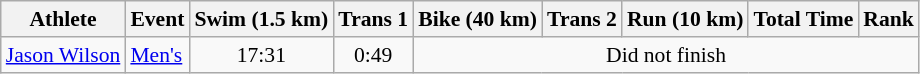<table class="wikitable" style="font-size:90%">
<tr>
<th>Athlete</th>
<th>Event</th>
<th>Swim (1.5 km)</th>
<th>Trans 1</th>
<th>Bike (40 km)</th>
<th>Trans 2</th>
<th>Run (10 km)</th>
<th>Total Time</th>
<th>Rank</th>
</tr>
<tr align=center>
<td align=left><a href='#'>Jason Wilson</a></td>
<td align=left><a href='#'>Men's</a></td>
<td>17:31</td>
<td>0:49</td>
<td colspan=5>Did not finish</td>
</tr>
</table>
